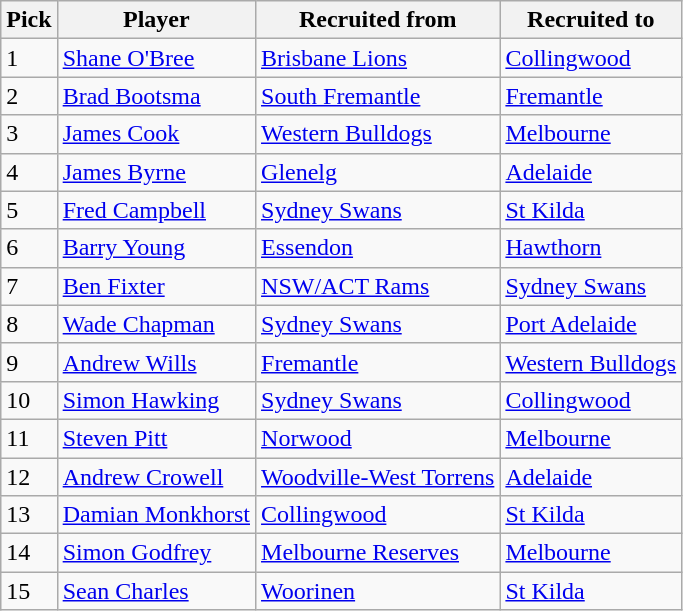<table class="wikitable sortable">
<tr>
<th>Pick</th>
<th>Player</th>
<th>Recruited from</th>
<th>Recruited to</th>
</tr>
<tr>
<td>1</td>
<td><a href='#'>Shane O'Bree</a></td>
<td><a href='#'>Brisbane Lions</a></td>
<td><a href='#'>Collingwood</a></td>
</tr>
<tr>
<td>2</td>
<td><a href='#'>Brad Bootsma</a></td>
<td><a href='#'>South Fremantle</a></td>
<td><a href='#'>Fremantle</a></td>
</tr>
<tr>
<td>3</td>
<td><a href='#'>James Cook</a></td>
<td><a href='#'>Western Bulldogs</a></td>
<td><a href='#'>Melbourne</a></td>
</tr>
<tr>
<td>4</td>
<td><a href='#'>James Byrne</a></td>
<td><a href='#'>Glenelg</a></td>
<td><a href='#'>Adelaide</a></td>
</tr>
<tr>
<td>5</td>
<td><a href='#'>Fred Campbell</a></td>
<td><a href='#'>Sydney Swans</a></td>
<td><a href='#'>St Kilda</a></td>
</tr>
<tr>
<td>6</td>
<td><a href='#'>Barry Young</a></td>
<td><a href='#'>Essendon</a></td>
<td><a href='#'>Hawthorn</a></td>
</tr>
<tr>
<td>7</td>
<td><a href='#'>Ben Fixter</a></td>
<td><a href='#'>NSW/ACT Rams</a></td>
<td><a href='#'>Sydney Swans</a></td>
</tr>
<tr>
<td>8</td>
<td><a href='#'>Wade Chapman</a></td>
<td><a href='#'>Sydney Swans</a></td>
<td><a href='#'>Port Adelaide</a></td>
</tr>
<tr>
<td>9</td>
<td><a href='#'>Andrew Wills</a></td>
<td><a href='#'>Fremantle</a></td>
<td><a href='#'>Western Bulldogs</a></td>
</tr>
<tr>
<td>10</td>
<td><a href='#'>Simon Hawking</a></td>
<td><a href='#'>Sydney Swans</a></td>
<td><a href='#'>Collingwood</a></td>
</tr>
<tr>
<td>11</td>
<td><a href='#'>Steven Pitt</a></td>
<td><a href='#'>Norwood</a></td>
<td><a href='#'>Melbourne</a></td>
</tr>
<tr>
<td>12</td>
<td><a href='#'>Andrew Crowell</a></td>
<td><a href='#'>Woodville-West Torrens</a></td>
<td><a href='#'>Adelaide</a></td>
</tr>
<tr>
<td>13</td>
<td><a href='#'>Damian Monkhorst</a></td>
<td><a href='#'>Collingwood</a></td>
<td><a href='#'>St Kilda</a></td>
</tr>
<tr>
<td>14</td>
<td><a href='#'>Simon Godfrey</a></td>
<td><a href='#'>Melbourne Reserves</a></td>
<td><a href='#'>Melbourne</a></td>
</tr>
<tr>
<td>15</td>
<td><a href='#'>Sean Charles</a></td>
<td><a href='#'>Woorinen</a></td>
<td><a href='#'>St Kilda</a></td>
</tr>
</table>
